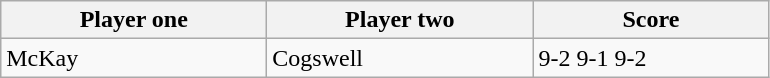<table class="wikitable">
<tr>
<th width=170>Player one</th>
<th width=170>Player two</th>
<th width=150>Score</th>
</tr>
<tr>
<td> McKay</td>
<td> Cogswell</td>
<td>9-2 9-1 9-2</td>
</tr>
</table>
